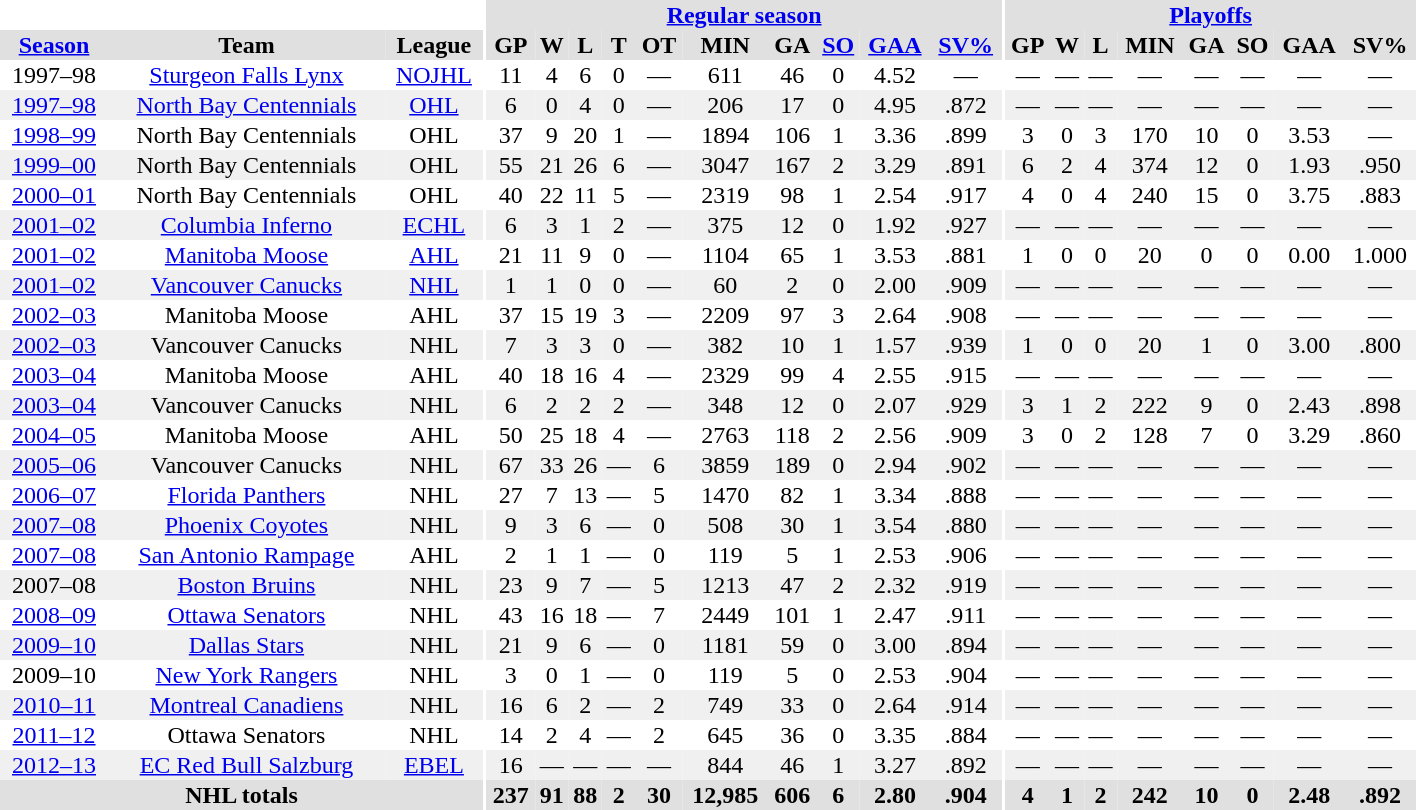<table style="text-align:center; width:75%; border: 0; padding: 2px; border-spacing: 0;">
<tr ALIGN="center" bgcolor="#e0e0e0">
<th align="center" colspan="3" bgcolor="#ffffff"></th>
<th align="center" rowspan="99" bgcolor="#ffffff"></th>
<th align="center" colspan="10" bgcolor="#e0e0e0"><a href='#'>Regular season</a></th>
<th align="center" rowspan="99" bgcolor="#ffffff"></th>
<th align="center" colspan="8" bgcolor="#e0e0e0"><a href='#'>Playoffs</a></th>
</tr>
<tr ALIGN="center" bgcolor="#e0e0e0">
<th><a href='#'>Season</a></th>
<th>Team</th>
<th>League</th>
<th>GP</th>
<th>W</th>
<th>L</th>
<th>T</th>
<th>OT</th>
<th>MIN</th>
<th>GA</th>
<th><a href='#'>SO</a></th>
<th><a href='#'>GAA</a></th>
<th><a href='#'>SV%</a></th>
<th>GP</th>
<th>W</th>
<th>L</th>
<th>MIN</th>
<th>GA</th>
<th>SO</th>
<th>GAA</th>
<th>SV%</th>
</tr>
<tr ALIGN="center">
<td>1997–98</td>
<td><a href='#'>Sturgeon Falls Lynx</a></td>
<td><a href='#'>NOJHL</a></td>
<td>11</td>
<td>4</td>
<td>6</td>
<td>0</td>
<td>—</td>
<td>611</td>
<td>46</td>
<td>0</td>
<td>4.52</td>
<td>—</td>
<td>—</td>
<td>—</td>
<td>—</td>
<td>—</td>
<td>—</td>
<td>—</td>
<td>—</td>
<td>—</td>
</tr>
<tr ALIGN="center" bgcolor="#f0f0f0">
<td><a href='#'>1997–98</a></td>
<td><a href='#'>North Bay Centennials</a></td>
<td><a href='#'>OHL</a></td>
<td>6</td>
<td>0</td>
<td>4</td>
<td>0</td>
<td>—</td>
<td>206</td>
<td>17</td>
<td>0</td>
<td>4.95</td>
<td>.872</td>
<td>—</td>
<td>—</td>
<td>—</td>
<td>—</td>
<td>—</td>
<td>—</td>
<td>—</td>
<td>—</td>
</tr>
<tr ALIGN="center">
<td><a href='#'>1998–99</a></td>
<td>North Bay Centennials</td>
<td>OHL</td>
<td>37</td>
<td>9</td>
<td>20</td>
<td>1</td>
<td>—</td>
<td>1894</td>
<td>106</td>
<td>1</td>
<td>3.36</td>
<td>.899</td>
<td>3</td>
<td>0</td>
<td>3</td>
<td>170</td>
<td>10</td>
<td>0</td>
<td>3.53</td>
<td>—</td>
</tr>
<tr ALIGN="center" bgcolor="#f0f0f0">
<td><a href='#'>1999–00</a></td>
<td>North Bay Centennials</td>
<td>OHL</td>
<td>55</td>
<td>21</td>
<td>26</td>
<td>6</td>
<td>—</td>
<td>3047</td>
<td>167</td>
<td>2</td>
<td>3.29</td>
<td>.891</td>
<td>6</td>
<td>2</td>
<td>4</td>
<td>374</td>
<td>12</td>
<td>0</td>
<td>1.93</td>
<td>.950</td>
</tr>
<tr ALIGN="center">
<td><a href='#'>2000–01</a></td>
<td>North Bay Centennials</td>
<td>OHL</td>
<td>40</td>
<td>22</td>
<td>11</td>
<td>5</td>
<td>—</td>
<td>2319</td>
<td>98</td>
<td>1</td>
<td>2.54</td>
<td>.917</td>
<td>4</td>
<td>0</td>
<td>4</td>
<td>240</td>
<td>15</td>
<td>0</td>
<td>3.75</td>
<td>.883</td>
</tr>
<tr ALIGN="center" bgcolor="#f0f0f0">
<td><a href='#'>2001–02</a></td>
<td><a href='#'>Columbia Inferno</a></td>
<td><a href='#'>ECHL</a></td>
<td>6</td>
<td>3</td>
<td>1</td>
<td>2</td>
<td>—</td>
<td>375</td>
<td>12</td>
<td>0</td>
<td>1.92</td>
<td>.927</td>
<td>—</td>
<td>—</td>
<td>—</td>
<td>—</td>
<td>—</td>
<td>—</td>
<td>—</td>
<td>—</td>
</tr>
<tr ALIGN="center">
<td><a href='#'>2001–02</a></td>
<td><a href='#'>Manitoba Moose</a></td>
<td><a href='#'>AHL</a></td>
<td>21</td>
<td>11</td>
<td>9</td>
<td>0</td>
<td>—</td>
<td>1104</td>
<td>65</td>
<td>1</td>
<td>3.53</td>
<td>.881</td>
<td>1</td>
<td>0</td>
<td>0</td>
<td>20</td>
<td>0</td>
<td>0</td>
<td>0.00</td>
<td>1.000</td>
</tr>
<tr ALIGN="center" bgcolor="#f0f0f0">
<td><a href='#'>2001–02</a></td>
<td><a href='#'>Vancouver Canucks</a></td>
<td><a href='#'>NHL</a></td>
<td>1</td>
<td>1</td>
<td>0</td>
<td>0</td>
<td>—</td>
<td>60</td>
<td>2</td>
<td>0</td>
<td>2.00</td>
<td>.909</td>
<td>—</td>
<td>—</td>
<td>—</td>
<td>—</td>
<td>—</td>
<td>—</td>
<td>—</td>
<td>—</td>
</tr>
<tr ALIGN="center">
<td><a href='#'>2002–03</a></td>
<td>Manitoba Moose</td>
<td>AHL</td>
<td>37</td>
<td>15</td>
<td>19</td>
<td>3</td>
<td>—</td>
<td>2209</td>
<td>97</td>
<td>3</td>
<td>2.64</td>
<td>.908</td>
<td>—</td>
<td>—</td>
<td>—</td>
<td>—</td>
<td>—</td>
<td>—</td>
<td>—</td>
<td>—</td>
</tr>
<tr ALIGN="center" bgcolor="#f0f0f0">
<td><a href='#'>2002–03</a></td>
<td>Vancouver Canucks</td>
<td>NHL</td>
<td>7</td>
<td>3</td>
<td>3</td>
<td>0</td>
<td>—</td>
<td>382</td>
<td>10</td>
<td>1</td>
<td>1.57</td>
<td>.939</td>
<td>1</td>
<td>0</td>
<td>0</td>
<td>20</td>
<td>1</td>
<td>0</td>
<td>3.00</td>
<td>.800</td>
</tr>
<tr ALIGN="center">
<td><a href='#'>2003–04</a></td>
<td>Manitoba Moose</td>
<td>AHL</td>
<td>40</td>
<td>18</td>
<td>16</td>
<td>4</td>
<td>—</td>
<td>2329</td>
<td>99</td>
<td>4</td>
<td>2.55</td>
<td>.915</td>
<td>—</td>
<td>—</td>
<td>—</td>
<td>—</td>
<td>—</td>
<td>—</td>
<td>—</td>
<td>—</td>
</tr>
<tr ALIGN="center" bgcolor="#f0f0f0">
<td><a href='#'>2003–04</a></td>
<td>Vancouver Canucks</td>
<td>NHL</td>
<td>6</td>
<td>2</td>
<td>2</td>
<td>2</td>
<td>—</td>
<td>348</td>
<td>12</td>
<td>0</td>
<td>2.07</td>
<td>.929</td>
<td>3</td>
<td>1</td>
<td>2</td>
<td>222</td>
<td>9</td>
<td>0</td>
<td>2.43</td>
<td>.898</td>
</tr>
<tr ALIGN="center">
<td><a href='#'>2004–05</a></td>
<td>Manitoba Moose</td>
<td>AHL</td>
<td>50</td>
<td>25</td>
<td>18</td>
<td>4</td>
<td>—</td>
<td>2763</td>
<td>118</td>
<td>2</td>
<td>2.56</td>
<td>.909</td>
<td>3</td>
<td>0</td>
<td>2</td>
<td>128</td>
<td>7</td>
<td>0</td>
<td>3.29</td>
<td>.860</td>
</tr>
<tr ALIGN="center" bgcolor="#f0f0f0">
<td><a href='#'>2005–06</a></td>
<td>Vancouver Canucks</td>
<td>NHL</td>
<td>67</td>
<td>33</td>
<td>26</td>
<td>—</td>
<td>6</td>
<td>3859</td>
<td>189</td>
<td>0</td>
<td>2.94</td>
<td>.902</td>
<td>—</td>
<td>—</td>
<td>—</td>
<td>—</td>
<td>—</td>
<td>—</td>
<td>—</td>
<td>—</td>
</tr>
<tr ALIGN="center">
<td><a href='#'>2006–07</a></td>
<td><a href='#'>Florida Panthers</a></td>
<td>NHL</td>
<td>27</td>
<td>7</td>
<td>13</td>
<td>—</td>
<td>5</td>
<td>1470</td>
<td>82</td>
<td>1</td>
<td>3.34</td>
<td>.888</td>
<td>—</td>
<td>—</td>
<td>—</td>
<td>—</td>
<td>—</td>
<td>—</td>
<td>—</td>
<td>—</td>
</tr>
<tr ALIGN="center" bgcolor="#f0f0f0">
<td><a href='#'>2007–08</a></td>
<td><a href='#'>Phoenix Coyotes</a></td>
<td>NHL</td>
<td>9</td>
<td>3</td>
<td>6</td>
<td>—</td>
<td>0</td>
<td>508</td>
<td>30</td>
<td>1</td>
<td>3.54</td>
<td>.880</td>
<td>—</td>
<td>—</td>
<td>—</td>
<td>—</td>
<td>—</td>
<td>—</td>
<td>—</td>
<td>—</td>
</tr>
<tr ALIGN="center">
<td><a href='#'>2007–08</a></td>
<td><a href='#'>San Antonio Rampage</a></td>
<td>AHL</td>
<td>2</td>
<td>1</td>
<td>1</td>
<td>—</td>
<td>0</td>
<td>119</td>
<td>5</td>
<td>1</td>
<td>2.53</td>
<td>.906</td>
<td>—</td>
<td>—</td>
<td>—</td>
<td>—</td>
<td>—</td>
<td>—</td>
<td>—</td>
<td>—</td>
</tr>
<tr ALIGN="center" bgcolor="#f0f0f0">
<td>2007–08</td>
<td><a href='#'>Boston Bruins</a></td>
<td>NHL</td>
<td>23</td>
<td>9</td>
<td>7</td>
<td>—</td>
<td>5</td>
<td>1213</td>
<td>47</td>
<td>2</td>
<td>2.32</td>
<td>.919</td>
<td>—</td>
<td>—</td>
<td>—</td>
<td>—</td>
<td>—</td>
<td>—</td>
<td>—</td>
<td>—</td>
</tr>
<tr ALIGN="center">
<td><a href='#'>2008–09</a></td>
<td><a href='#'>Ottawa Senators</a></td>
<td>NHL</td>
<td>43</td>
<td>16</td>
<td>18</td>
<td>—</td>
<td>7</td>
<td>2449</td>
<td>101</td>
<td>1</td>
<td>2.47</td>
<td>.911</td>
<td>—</td>
<td>—</td>
<td>—</td>
<td>—</td>
<td>—</td>
<td>—</td>
<td>—</td>
<td>—</td>
</tr>
<tr ALIGN="center" bgcolor="#f0f0f0">
<td><a href='#'>2009–10</a></td>
<td><a href='#'>Dallas Stars</a></td>
<td>NHL</td>
<td>21</td>
<td>9</td>
<td>6</td>
<td>—</td>
<td>0</td>
<td>1181</td>
<td>59</td>
<td>0</td>
<td>3.00</td>
<td>.894</td>
<td>—</td>
<td>—</td>
<td>—</td>
<td>—</td>
<td>—</td>
<td>—</td>
<td>—</td>
<td>—</td>
</tr>
<tr ALIGN="center">
<td>2009–10</td>
<td><a href='#'>New York Rangers</a></td>
<td>NHL</td>
<td>3</td>
<td>0</td>
<td>1</td>
<td>—</td>
<td>0</td>
<td>119</td>
<td>5</td>
<td>0</td>
<td>2.53</td>
<td>.904</td>
<td>—</td>
<td>—</td>
<td>—</td>
<td>—</td>
<td>—</td>
<td>—</td>
<td>—</td>
<td>—</td>
</tr>
<tr ALIGN="center" bgcolor="#f0f0f0">
<td><a href='#'>2010–11</a></td>
<td><a href='#'>Montreal Canadiens</a></td>
<td>NHL</td>
<td>16</td>
<td>6</td>
<td>2</td>
<td>—</td>
<td>2</td>
<td>749</td>
<td>33</td>
<td>0</td>
<td>2.64</td>
<td>.914</td>
<td>—</td>
<td>—</td>
<td>—</td>
<td>—</td>
<td>—</td>
<td>—</td>
<td>—</td>
<td>—</td>
</tr>
<tr ALIGN="center">
<td><a href='#'>2011–12</a></td>
<td>Ottawa Senators</td>
<td>NHL</td>
<td>14</td>
<td>2</td>
<td>4</td>
<td>—</td>
<td>2</td>
<td>645</td>
<td>36</td>
<td>0</td>
<td>3.35</td>
<td>.884</td>
<td>—</td>
<td>—</td>
<td>—</td>
<td>—</td>
<td>—</td>
<td>—</td>
<td>—</td>
<td>—</td>
</tr>
<tr ALIGN="center" bgcolor="#f0f0f0">
<td><a href='#'>2012–13</a></td>
<td><a href='#'>EC Red Bull Salzburg</a></td>
<td><a href='#'>EBEL</a></td>
<td>16</td>
<td>—</td>
<td>—</td>
<td>—</td>
<td>—</td>
<td>844</td>
<td>46</td>
<td>1</td>
<td>3.27</td>
<td>.892</td>
<td>—</td>
<td>—</td>
<td>—</td>
<td>—</td>
<td>—</td>
<td>—</td>
<td>—</td>
<td>—</td>
</tr>
<tr ALIGN="center" bgcolor="#e0e0e0">
<th colspan="3" align="center">NHL totals</th>
<th>237</th>
<th>91</th>
<th>88</th>
<th>2</th>
<th>30</th>
<th>12,985</th>
<th>606</th>
<th>6</th>
<th>2.80</th>
<th>.904</th>
<th>4</th>
<th>1</th>
<th>2</th>
<th>242</th>
<th>10</th>
<th>0</th>
<th>2.48</th>
<th>.892</th>
</tr>
</table>
